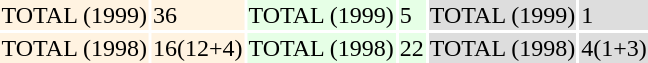<table>
<tr>
<td bgcolor=#FFF3E1>TOTAL (1999)</td>
<td bgcolor=#FFF3E1>36</td>
<td bgcolor=#E6FFE6>TOTAL (1999)</td>
<td bgcolor=#E6FFE6>5</td>
<td bgcolor=#DDDDDD>TOTAL (1999)</td>
<td bgcolor=#DDDDDD>1</td>
</tr>
<tr --->
<td bgcolor=#FFF3E1>TOTAL (1998)</td>
<td bgcolor=#FFF3E1>16(12+4)</td>
<td bgcolor=#E6FFE6>TOTAL (1998)</td>
<td bgcolor=#E6FFE6>22</td>
<td bgcolor=#DDDDDD>TOTAL (1998)</td>
<td bgcolor=#DDDDDD>4(1+3)</td>
</tr>
</table>
